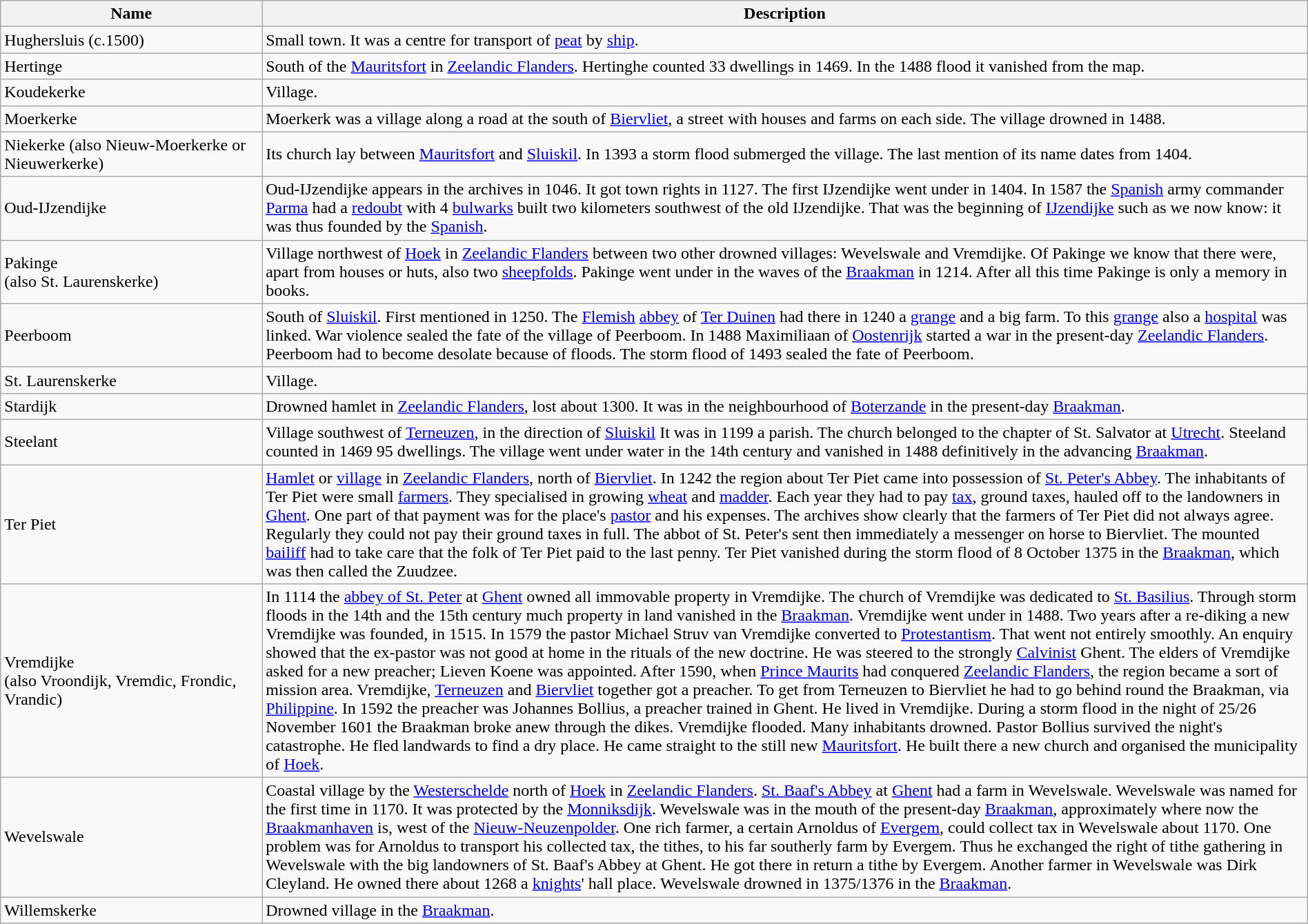<table class="wikitable" width="100%">
<tr>
<th width=20%>Name</th>
<th width=80%>Description</th>
</tr>
<tr>
<td>Hughersluis (c.1500)</td>
<td>Small town. It was a centre for transport of <a href='#'>peat</a> by <a href='#'>ship</a>.</td>
</tr>
<tr>
<td>Hertinge</td>
<td>South of the <a href='#'>Mauritsfort</a> in <a href='#'>Zeelandic Flanders</a>. Hertinghe counted 33 dwellings in 1469. In the 1488 flood it vanished from the map.</td>
</tr>
<tr>
<td>Koudekerke</td>
<td>Village.</td>
</tr>
<tr>
<td>Moerkerke</td>
<td>Moerkerk was a village along a road at the south of <a href='#'>Biervliet</a>, a street with houses and farms on each side. The village drowned in 1488.</td>
</tr>
<tr>
<td>Niekerke (also Nieuw-Moerkerke or Nieuwerkerke)</td>
<td>Its church lay between <a href='#'>Mauritsfort</a> and <a href='#'>Sluiskil</a>. In 1393 a storm flood submerged the village. The last mention of its name dates from 1404.</td>
</tr>
<tr>
<td>Oud-IJzendijke</td>
<td>Oud-IJzendijke appears in the archives in 1046. It got town rights in 1127. The first IJzendijke went under in 1404. In 1587 the <a href='#'>Spanish</a> army commander <a href='#'>Parma</a> had a <a href='#'>redoubt</a> with 4 <a href='#'>bulwarks</a> built two kilometers southwest of the old IJzendijke. That was the beginning of <a href='#'>IJzendijke</a> such as we now know: it was thus founded by the <a href='#'>Spanish</a>.</td>
</tr>
<tr>
<td>Pakinge <br>(also St. Laurenskerke)</td>
<td>Village northwest of <a href='#'>Hoek</a> in <a href='#'>Zeelandic Flanders</a> between two other drowned villages: Wevelswale and Vremdijke. Of Pakinge we know that there were, apart from houses or huts, also two <a href='#'>sheepfolds</a>. Pakinge went under in the waves of the <a href='#'>Braakman</a> in 1214. After all this time Pakinge is only a memory in books.</td>
</tr>
<tr>
<td>Peerboom</td>
<td>South of <a href='#'>Sluiskil</a>. First mentioned in 1250. The <a href='#'>Flemish</a> <a href='#'>abbey</a> of <a href='#'>Ter Duinen</a> had there in 1240 a <a href='#'>grange</a> and a big farm. To this <a href='#'>grange</a> also a <a href='#'>hospital</a> was linked. War violence sealed the fate of the village of Peerboom. In 1488 Maximiliaan of <a href='#'>Oostenrijk</a> started a war in the present-day <a href='#'>Zeelandic Flanders</a>. Peerboom had to become desolate because of floods. The storm flood of 1493 sealed the fate of Peerboom.</td>
</tr>
<tr>
<td>St. Laurenskerke</td>
<td>Village.</td>
</tr>
<tr>
<td>Stardijk</td>
<td>Drowned hamlet in <a href='#'>Zeelandic Flanders</a>, lost about 1300. It was in the neighbourhood of <a href='#'>Boterzande</a> in the present-day <a href='#'>Braakman</a>.</td>
</tr>
<tr>
<td>Steelant</td>
<td>Village southwest of <a href='#'>Terneuzen</a>, in the direction of <a href='#'>Sluiskil</a> It was in 1199 a parish. The church belonged to the chapter of St. Salvator at <a href='#'>Utrecht</a>. Steeland counted in 1469 95 dwellings. The village went under water in the 14th century and vanished in 1488 definitively in the advancing <a href='#'>Braakman</a>.</td>
</tr>
<tr>
<td>Ter Piet</td>
<td><a href='#'>Hamlet</a> or <a href='#'>village</a> in <a href='#'>Zeelandic Flanders</a>, north of <a href='#'>Biervliet</a>. In 1242 the region about Ter Piet came into possession of <a href='#'>St. Peter's Abbey</a>. The inhabitants of Ter Piet were small <a href='#'>farmers</a>. They specialised in growing <a href='#'>wheat</a> and <a href='#'>madder</a>. Each year they had to pay <a href='#'>tax</a>, ground taxes, hauled off to the landowners in <a href='#'>Ghent</a>. One part of that payment was for the place's <a href='#'>pastor</a> and his expenses. The archives show clearly that the farmers of Ter Piet did not always agree. Regularly they could not pay their ground taxes in full. The abbot of St. Peter's sent then immediately a messenger on horse to Biervliet. The mounted <a href='#'>bailiff</a> had to take care that the folk of Ter Piet paid to the last penny. Ter Piet vanished during the storm flood of 8 October 1375 in the <a href='#'>Braakman</a>, which was then called the Zuudzee.</td>
</tr>
<tr>
<td>Vremdijke <br>(also Vroondijk, Vremdic, Frondic, Vrandic)</td>
<td>In 1114 the <a href='#'>abbey of St. Peter</a> at <a href='#'>Ghent</a> owned all immovable property in Vremdijke. The church of Vremdijke was dedicated to <a href='#'>St. Basilius</a>. Through storm floods in the 14th and the 15th century much property in land vanished in the <a href='#'>Braakman</a>. Vremdijke went under in 1488. Two years after a re-diking a new Vremdijke was founded, in 1515. In 1579 the pastor Michael Struv van Vremdijke converted to <a href='#'>Protestantism</a>. That went not entirely smoothly. An enquiry showed that the ex-pastor was not good at home in the rituals of the new doctrine. He was steered to the strongly <a href='#'>Calvinist</a> Ghent. The elders of Vremdijke asked for a new preacher; Lieven Koene was appointed. After 1590, when <a href='#'>Prince Maurits</a> had conquered <a href='#'>Zeelandic Flanders</a>, the region became a sort of mission area. Vremdijke, <a href='#'>Terneuzen</a> and <a href='#'>Biervliet</a> together got a preacher. To get from Terneuzen to Biervliet he had to go behind round the Braakman, via <a href='#'>Philippine</a>. In 1592 the preacher was Johannes Bollius, a preacher trained in Ghent. He lived in Vremdijke. During a storm flood in the night of 25/26 November 1601 the Braakman broke anew through the dikes. Vremdijke flooded. Many inhabitants drowned. Pastor Bollius survived the night's catastrophe. He fled landwards to find a dry place. He came straight to the still new <a href='#'>Mauritsfort</a>. He built there a new church and organised the municipality of <a href='#'>Hoek</a>.</td>
</tr>
<tr>
<td>Wevelswale</td>
<td>Coastal village by the <a href='#'>Westerschelde</a> north of <a href='#'>Hoek</a> in <a href='#'>Zeelandic Flanders</a>. <a href='#'>St. Baaf's Abbey</a> at <a href='#'>Ghent</a> had a farm in Wevelswale. Wevelswale was named for the first time in 1170. It was protected by the <a href='#'>Monniksdijk</a>. Wevelswale was in the mouth of the present-day <a href='#'>Braakman</a>, approximately where now the <a href='#'>Braakmanhaven</a> is, west of the <a href='#'>Nieuw-Neuzenpolder</a>. One rich farmer, a certain Arnoldus of <a href='#'>Evergem</a>, could collect tax in Wevelswale about 1170. One problem was for Arnoldus to transport his collected tax, the tithes, to his far southerly farm by Evergem. Thus he exchanged the right of tithe gathering in Wevelswale with the big landowners of St. Baaf's Abbey at Ghent. He got there in return a tithe by Evergem. Another farmer in Wevelswale was Dirk Cleyland. He owned there about 1268 a <a href='#'>knights</a>' hall place. Wevelswale drowned in 1375/1376 in the <a href='#'>Braakman</a>.</td>
</tr>
<tr>
<td>Willemskerke</td>
<td>Drowned village in the <a href='#'>Braakman</a>.</td>
</tr>
</table>
